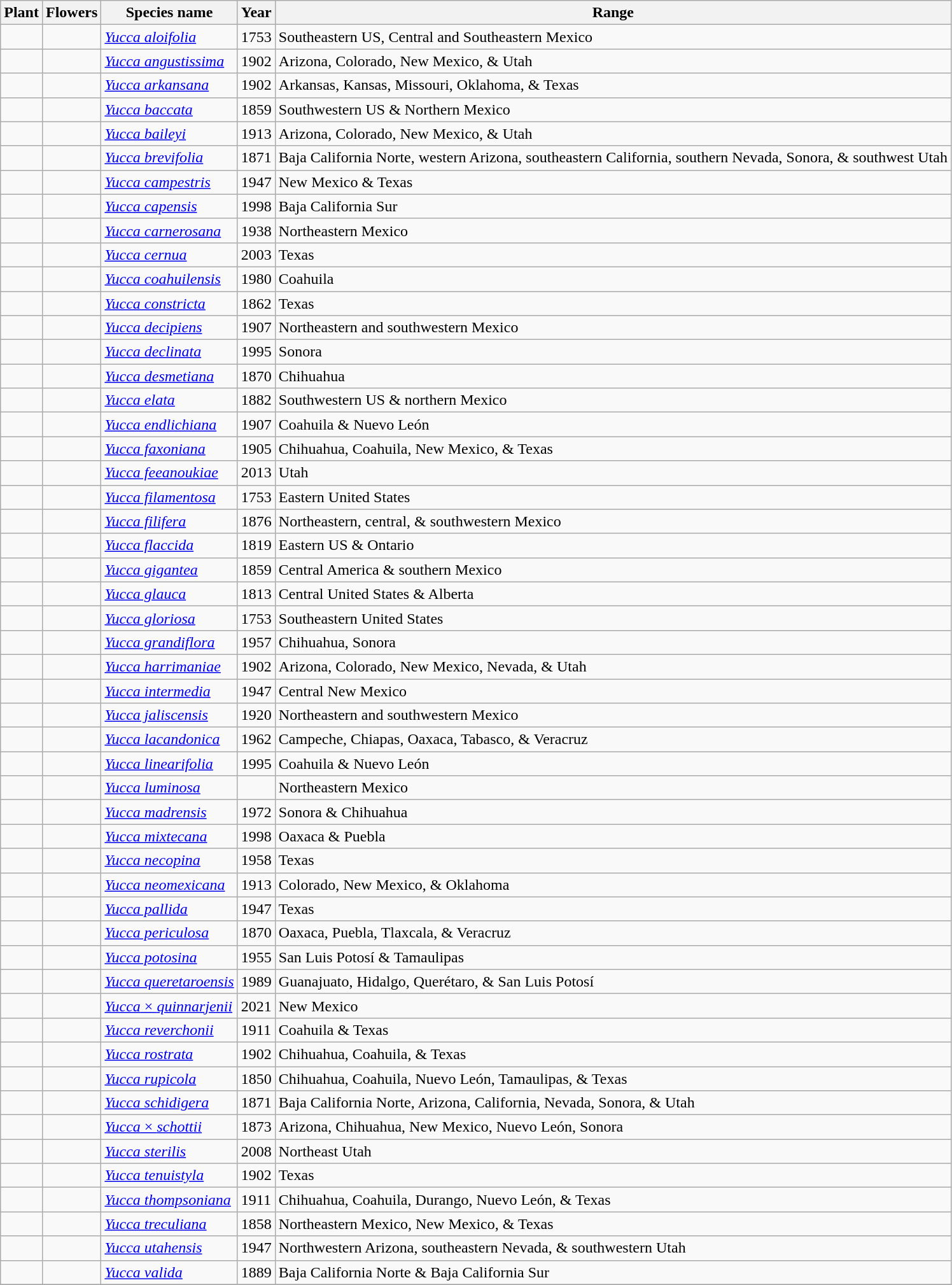<table class="wikitable sortable mw-collapsible " id="Species">
<tr>
<th class="unsortable">Plant</th>
<th class="unsortable">Flowers</th>
<th>Species name</th>
<th>Year</th>
<th>Range</th>
</tr>
<tr>
<td></td>
<td></td>
<td><em><a href='#'>Yucca aloifolia</a></em> </td>
<td>1753</td>
<td data-sort-value=C>Southeastern US, Central and Southeastern Mexico</td>
</tr>
<tr>
<td></td>
<td></td>
<td><em><a href='#'>Yucca angustissima</a></em> </td>
<td>1902</td>
<td data-sort-value=D>Arizona, Colorado, New Mexico, & Utah</td>
</tr>
<tr>
<td></td>
<td></td>
<td><em><a href='#'>Yucca arkansana</a></em> </td>
<td>1902</td>
<td data-sort-value=D>Arkansas, Kansas, Missouri, Oklahoma, & Texas</td>
</tr>
<tr>
<td></td>
<td></td>
<td><em><a href='#'>Yucca baccata</a></em> </td>
<td>1859</td>
<td data-sort-value=C>Southwestern US & Northern Mexico</td>
</tr>
<tr>
<td></td>
<td></td>
<td><em><a href='#'>Yucca baileyi</a></em> </td>
<td>1913</td>
<td data-sort-value=D>Arizona, Colorado, New Mexico, & Utah</td>
</tr>
<tr>
<td></td>
<td></td>
<td><em><a href='#'>Yucca brevifolia</a></em> </td>
<td>1871</td>
<td data-sort-value=C>Baja California Norte, western Arizona, southeastern California, southern Nevada, Sonora, & southwest Utah</td>
</tr>
<tr>
<td></td>
<td></td>
<td><em><a href='#'>Yucca campestris</a></em> </td>
<td>1947</td>
<td data-sort-value=D>New Mexico & Texas</td>
</tr>
<tr>
<td></td>
<td></td>
<td><em><a href='#'>Yucca capensis</a></em> </td>
<td>1998</td>
<td data-sort-value=B>Baja California Sur</td>
</tr>
<tr>
<td></td>
<td></td>
<td><em><a href='#'>Yucca carnerosana</a></em> </td>
<td>1938</td>
<td data-sort-value=B>Northeastern Mexico</td>
</tr>
<tr>
<td></td>
<td></td>
<td><em><a href='#'>Yucca cernua</a></em> </td>
<td>2003</td>
<td data-sort-value=D>Texas</td>
</tr>
<tr>
<td></td>
<td></td>
<td><em><a href='#'>Yucca coahuilensis</a></em> </td>
<td>1980</td>
<td data-sort-value=B>Coahuila</td>
</tr>
<tr>
<td></td>
<td></td>
<td><em><a href='#'>Yucca constricta</a></em> </td>
<td>1862</td>
<td data-sort-value=D>Texas</td>
</tr>
<tr>
<td></td>
<td></td>
<td><em><a href='#'>Yucca decipiens</a></em> </td>
<td>1907</td>
<td data-sort-value=B>Northeastern and southwestern Mexico</td>
</tr>
<tr>
<td></td>
<td></td>
<td><em><a href='#'>Yucca declinata</a></em> </td>
<td>1995</td>
<td data-sort-value=B>Sonora</td>
</tr>
<tr>
<td></td>
<td></td>
<td><em><a href='#'>Yucca desmetiana</a></em> </td>
<td>1870</td>
<td data-sort-value=B>Chihuahua</td>
</tr>
<tr>
<td></td>
<td></td>
<td><em><a href='#'>Yucca elata</a></em> </td>
<td>1882</td>
<td data-sort-value=C>Southwestern US & northern Mexico</td>
</tr>
<tr>
<td></td>
<td></td>
<td><em><a href='#'>Yucca endlichiana</a></em> </td>
<td>1907</td>
<td data-sort-value=B>Coahuila & Nuevo León</td>
</tr>
<tr>
<td></td>
<td></td>
<td><em><a href='#'>Yucca faxoniana</a></em> </td>
<td>1905</td>
<td data-sort-value=C>Chihuahua, Coahuila, New Mexico, & Texas</td>
</tr>
<tr>
<td></td>
<td></td>
<td><em><a href='#'>Yucca feeanoukiae</a></em> </td>
<td>2013</td>
<td data-sort-value=D>Utah</td>
</tr>
<tr>
<td></td>
<td></td>
<td><em><a href='#'>Yucca filamentosa</a></em> </td>
<td>1753</td>
<td data-sort-value=D>Eastern United States</td>
</tr>
<tr>
<td></td>
<td></td>
<td><em><a href='#'>Yucca filifera</a></em> </td>
<td>1876</td>
<td data-sort-value=B>Northeastern, central, & southwestern Mexico</td>
</tr>
<tr>
<td></td>
<td></td>
<td><em><a href='#'>Yucca flaccida</a></em> </td>
<td>1819</td>
<td data-sort-value=E>Eastern US & Ontario</td>
</tr>
<tr>
<td></td>
<td></td>
<td><em><a href='#'>Yucca gigantea</a></em> </td>
<td>1859</td>
<td data-sort-value=A>Central America & southern Mexico</td>
</tr>
<tr>
<td></td>
<td></td>
<td><em><a href='#'>Yucca glauca</a></em> </td>
<td>1813</td>
<td data-sort-value=E>Central United States & Alberta</td>
</tr>
<tr>
<td></td>
<td></td>
<td><em><a href='#'>Yucca gloriosa</a></em> </td>
<td>1753</td>
<td data-sort-value=D>Southeastern United States</td>
</tr>
<tr>
<td></td>
<td></td>
<td><em><a href='#'>Yucca grandiflora</a></em> </td>
<td>1957</td>
<td data-sort-value=B>Chihuahua, Sonora</td>
</tr>
<tr>
<td></td>
<td></td>
<td><em><a href='#'>Yucca harrimaniae</a></em> </td>
<td>1902</td>
<td data-sort-value=D>Arizona, Colorado, New Mexico, Nevada, & Utah</td>
</tr>
<tr>
<td></td>
<td></td>
<td><em><a href='#'>Yucca intermedia</a></em> </td>
<td>1947</td>
<td data-sort-value=D>Central New Mexico</td>
</tr>
<tr>
<td></td>
<td></td>
<td><em><a href='#'>Yucca jaliscensis</a></em> </td>
<td>1920</td>
<td data-sort-value=B>Northeastern and southwestern Mexico</td>
</tr>
<tr>
<td></td>
<td></td>
<td><em><a href='#'>Yucca lacandonica</a></em> </td>
<td>1962</td>
<td data-sort-value=B>Campeche, Chiapas, Oaxaca, Tabasco, & Veracruz</td>
</tr>
<tr>
<td></td>
<td></td>
<td><em><a href='#'>Yucca linearifolia</a></em> </td>
<td>1995</td>
<td data-sort-value=B>Coahuila & Nuevo León</td>
</tr>
<tr>
<td></td>
<td></td>
<td><em><a href='#'>Yucca luminosa</a></em> </td>
<td></td>
<td data-sort-value=B>Northeastern Mexico</td>
</tr>
<tr>
<td></td>
<td></td>
<td><em><a href='#'>Yucca madrensis</a></em> </td>
<td>1972</td>
<td data-sort-value=B>Sonora & Chihuahua</td>
</tr>
<tr>
<td></td>
<td></td>
<td><em><a href='#'>Yucca mixtecana</a></em> </td>
<td>1998</td>
<td data-sort-value=B>Oaxaca & Puebla</td>
</tr>
<tr>
<td></td>
<td></td>
<td><em><a href='#'>Yucca necopina</a></em> </td>
<td>1958</td>
<td data-sort-value=D>Texas</td>
</tr>
<tr>
<td></td>
<td></td>
<td><em><a href='#'>Yucca neomexicana</a></em> </td>
<td>1913</td>
<td data-sort-value=D>Colorado, New Mexico, & Oklahoma</td>
</tr>
<tr>
<td></td>
<td></td>
<td><em><a href='#'>Yucca pallida</a></em> </td>
<td>1947</td>
<td data-sort-value=D>Texas</td>
</tr>
<tr>
<td></td>
<td></td>
<td><em><a href='#'>Yucca periculosa</a></em> </td>
<td>1870</td>
<td data-sort-value=B>Oaxaca, Puebla, Tlaxcala, & Veracruz</td>
</tr>
<tr>
<td></td>
<td></td>
<td><em><a href='#'>Yucca potosina</a></em> </td>
<td>1955</td>
<td data-sort-value=B>San Luis Potosí & Tamaulipas</td>
</tr>
<tr>
<td></td>
<td></td>
<td><em><a href='#'>Yucca queretaroensis</a></em> </td>
<td>1989</td>
<td data-sort-value=B>Guanajuato, Hidalgo, Querétaro, & San Luis Potosí</td>
</tr>
<tr>
<td></td>
<td></td>
<td><a href='#'><em>Yucca</em> × <em>quinnarjenii</em></a> </td>
<td>2021</td>
<td data-sort-value=D>New Mexico</td>
</tr>
<tr>
<td></td>
<td></td>
<td><em><a href='#'>Yucca reverchonii</a></em> </td>
<td>1911</td>
<td data-sort-value=C>Coahuila & Texas</td>
</tr>
<tr>
<td></td>
<td></td>
<td><em><a href='#'>Yucca rostrata</a></em> </td>
<td>1902</td>
<td data-sort-value=C>Chihuahua, Coahuila, & Texas</td>
</tr>
<tr>
<td></td>
<td></td>
<td><em><a href='#'>Yucca rupicola</a></em> </td>
<td>1850</td>
<td data-sort-value=C>Chihuahua, Coahuila, Nuevo León, Tamaulipas, & Texas</td>
</tr>
<tr>
<td></td>
<td></td>
<td><em><a href='#'>Yucca schidigera</a></em> </td>
<td>1871</td>
<td data-sort-value=C>Baja California Norte, Arizona, California, Nevada, Sonora, & Utah</td>
</tr>
<tr>
<td></td>
<td></td>
<td><a href='#'><em>Yucca</em> × <em>schottii</em></a> </td>
<td>1873</td>
<td data-sort-value=C>Arizona, Chihuahua, New Mexico, Nuevo León, Sonora</td>
</tr>
<tr>
<td></td>
<td></td>
<td><em><a href='#'>Yucca sterilis</a></em> </td>
<td>2008</td>
<td data-sort-value=D>Northeast Utah</td>
</tr>
<tr>
<td></td>
<td></td>
<td><em><a href='#'>Yucca tenuistyla</a></em> </td>
<td>1902</td>
<td data-sort-value=D>Texas</td>
</tr>
<tr>
<td></td>
<td></td>
<td><em><a href='#'>Yucca thompsoniana</a></em> </td>
<td>1911</td>
<td data-sort-value=D>Chihuahua, Coahuila, Durango, Nuevo León, & Texas</td>
</tr>
<tr>
<td></td>
<td></td>
<td><em><a href='#'>Yucca treculiana</a></em> </td>
<td>1858</td>
<td data-sort-value=D>Northeastern Mexico, New Mexico, & Texas</td>
</tr>
<tr>
<td></td>
<td></td>
<td><em><a href='#'>Yucca utahensis</a></em> </td>
<td>1947</td>
<td data-sort-value=D>Northwestern Arizona, southeastern Nevada, & southwestern Utah</td>
</tr>
<tr>
<td></td>
<td></td>
<td><em><a href='#'>Yucca valida</a></em> </td>
<td>1889</td>
<td data-sort-value=B>Baja California Norte & Baja California Sur</td>
</tr>
<tr>
</tr>
</table>
